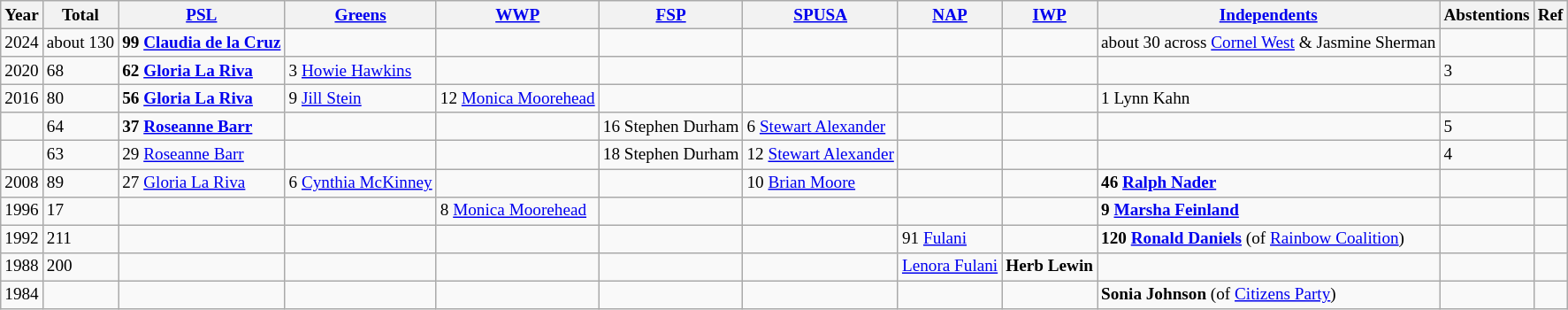<table class="wikitable sortable" style="font-size:80%">
<tr>
<th>Year</th>
<th>Total</th>
<th><a href='#'>PSL</a></th>
<th><a href='#'>Greens</a></th>
<th><a href='#'>WWP</a></th>
<th><a href='#'>FSP</a></th>
<th><a href='#'>SPUSA</a></th>
<th><a href='#'>NAP</a></th>
<th><a href='#'>IWP</a></th>
<th><a href='#'>Independents</a></th>
<th>Abstentions</th>
<th>Ref</th>
</tr>
<tr>
<td>2024</td>
<td>about 130</td>
<td><strong>99 <a href='#'>Claudia de la Cruz</a></strong></td>
<td></td>
<td></td>
<td></td>
<td></td>
<td></td>
<td></td>
<td>about 30 across <a href='#'>Cornel West</a> & Jasmine Sherman</td>
<td></td>
<td></td>
</tr>
<tr>
<td>2020</td>
<td>68</td>
<td><strong>62 <a href='#'>Gloria La Riva</a></strong></td>
<td>3 <a href='#'>Howie Hawkins</a></td>
<td></td>
<td></td>
<td></td>
<td></td>
<td></td>
<td></td>
<td>3</td>
<td></td>
</tr>
<tr>
<td>2016</td>
<td>80</td>
<td><strong>56 <a href='#'>Gloria La Riva</a></strong></td>
<td>9 <a href='#'>Jill Stein</a></td>
<td>12 <a href='#'>Monica Moorehead</a></td>
<td></td>
<td></td>
<td></td>
<td></td>
<td>1 Lynn Kahn</td>
<td></td>
<td></td>
</tr>
<tr>
<td></td>
<td>64</td>
<td><strong>37 <a href='#'>Roseanne Barr</a></strong></td>
<td></td>
<td></td>
<td>16 Stephen Durham</td>
<td>6 <a href='#'>Stewart Alexander</a></td>
<td></td>
<td></td>
<td></td>
<td>5</td>
<td></td>
</tr>
<tr>
<td></td>
<td>63</td>
<td>29 <a href='#'>Roseanne Barr</a></td>
<td></td>
<td></td>
<td>18 Stephen Durham</td>
<td>12 <a href='#'>Stewart Alexander</a></td>
<td></td>
<td></td>
<td></td>
<td>4</td>
<td></td>
</tr>
<tr>
<td>2008</td>
<td>89</td>
<td>27 <a href='#'>Gloria La Riva</a></td>
<td>6 <a href='#'>Cynthia McKinney</a></td>
<td></td>
<td></td>
<td>10 <a href='#'>Brian Moore</a></td>
<td></td>
<td></td>
<td><strong>46 <a href='#'>Ralph Nader</a></strong></td>
<td></td>
<td></td>
</tr>
<tr>
<td>1996</td>
<td>17</td>
<td></td>
<td></td>
<td>8 <a href='#'>Monica Moorehead</a></td>
<td></td>
<td></td>
<td></td>
<td></td>
<td><strong>9 <a href='#'>Marsha Feinland</a></strong></td>
<td></td>
<td></td>
</tr>
<tr>
<td>1992</td>
<td>211</td>
<td></td>
<td></td>
<td></td>
<td></td>
<td></td>
<td>91 <a href='#'>Fulani</a></td>
<td></td>
<td><strong>120 <a href='#'>Ronald Daniels</a></strong> (of <a href='#'>Rainbow Coalition</a>)</td>
<td></td>
<td></td>
</tr>
<tr>
<td>1988</td>
<td>200</td>
<td></td>
<td></td>
<td></td>
<td></td>
<td></td>
<td><a href='#'>Lenora Fulani</a></td>
<td><strong>Herb Lewin</strong></td>
<td></td>
<td></td>
<td></td>
</tr>
<tr>
<td>1984</td>
<td></td>
<td></td>
<td></td>
<td></td>
<td></td>
<td></td>
<td></td>
<td></td>
<td><strong>Sonia Johnson</strong> (of <a href='#'>Citizens Party</a>)</td>
<td></td>
<td></td>
</tr>
</table>
